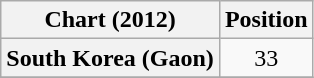<table class="wikitable plainrowheaders">
<tr>
<th>Chart (2012)</th>
<th>Position</th>
</tr>
<tr>
<th scope="row">South Korea (Gaon)</th>
<td align="center">33</td>
</tr>
<tr>
</tr>
</table>
